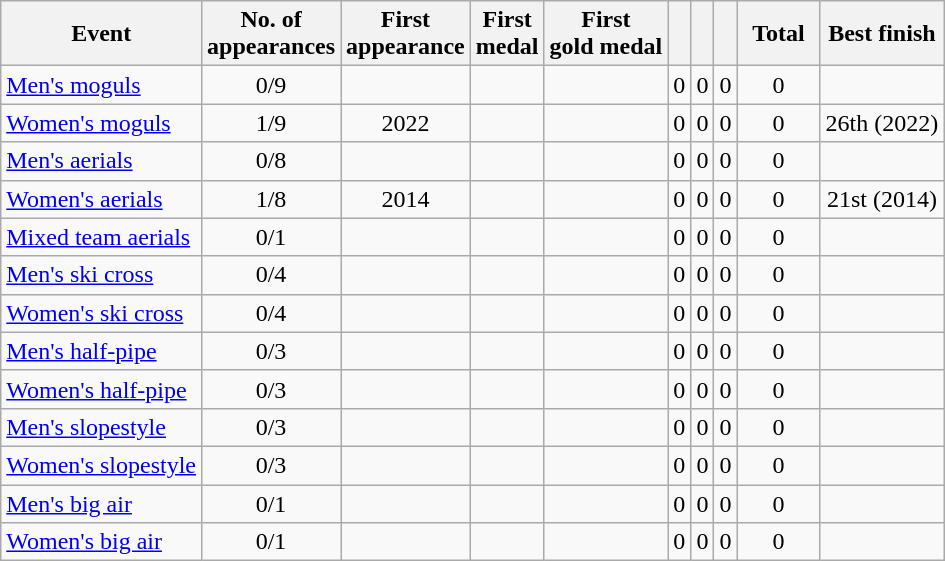<table class="wikitable sortable" style="text-align:center">
<tr>
<th>Event</th>
<th>No. of<br>appearances</th>
<th>First<br>appearance</th>
<th>First<br>medal</th>
<th>First<br>gold medal</th>
<th width:3em; font-weight:bold;"></th>
<th width:3em; font-weight:bold;"></th>
<th width:3em; font-weight:bold;"></th>
<th style="width:3em; font-weight:bold;">Total</th>
<th>Best finish</th>
</tr>
<tr>
<td align=left><a href='#'>Men's moguls</a></td>
<td>0/9</td>
<td></td>
<td></td>
<td></td>
<td>0</td>
<td>0</td>
<td>0</td>
<td>0</td>
<td></td>
</tr>
<tr>
<td align=left><a href='#'>Women's moguls</a></td>
<td>1/9</td>
<td>2022</td>
<td></td>
<td></td>
<td>0</td>
<td>0</td>
<td>0</td>
<td>0</td>
<td>26th (2022)</td>
</tr>
<tr>
<td align=left><a href='#'>Men's aerials</a></td>
<td>0/8</td>
<td></td>
<td></td>
<td></td>
<td>0</td>
<td>0</td>
<td>0</td>
<td>0</td>
<td></td>
</tr>
<tr>
<td align=left><a href='#'>Women's aerials</a></td>
<td>1/8</td>
<td>2014</td>
<td></td>
<td></td>
<td>0</td>
<td>0</td>
<td>0</td>
<td>0</td>
<td>21st (2014)</td>
</tr>
<tr>
<td align=left><a href='#'>Mixed team aerials</a></td>
<td>0/1</td>
<td></td>
<td></td>
<td></td>
<td>0</td>
<td>0</td>
<td>0</td>
<td>0</td>
<td></td>
</tr>
<tr>
<td align=left><a href='#'>Men's ski cross</a></td>
<td>0/4</td>
<td></td>
<td></td>
<td></td>
<td>0</td>
<td>0</td>
<td>0</td>
<td>0</td>
<td></td>
</tr>
<tr>
<td align=left><a href='#'>Women's ski cross</a></td>
<td>0/4</td>
<td></td>
<td></td>
<td></td>
<td>0</td>
<td>0</td>
<td>0</td>
<td>0</td>
<td></td>
</tr>
<tr>
<td align=left><a href='#'>Men's half-pipe</a></td>
<td>0/3</td>
<td></td>
<td></td>
<td></td>
<td>0</td>
<td>0</td>
<td>0</td>
<td>0</td>
<td></td>
</tr>
<tr>
<td align=left><a href='#'>Women's half-pipe</a></td>
<td>0/3</td>
<td></td>
<td></td>
<td></td>
<td>0</td>
<td>0</td>
<td>0</td>
<td>0</td>
<td></td>
</tr>
<tr>
<td align=left><a href='#'>Men's slopestyle</a></td>
<td>0/3</td>
<td></td>
<td></td>
<td></td>
<td>0</td>
<td>0</td>
<td>0</td>
<td>0</td>
<td></td>
</tr>
<tr>
<td align=left><a href='#'>Women's slopestyle</a></td>
<td>0/3</td>
<td></td>
<td></td>
<td></td>
<td>0</td>
<td>0</td>
<td>0</td>
<td>0</td>
<td></td>
</tr>
<tr>
<td align=left><a href='#'>Men's big air</a></td>
<td>0/1</td>
<td></td>
<td></td>
<td></td>
<td>0</td>
<td>0</td>
<td>0</td>
<td>0</td>
<td></td>
</tr>
<tr>
<td align=left><a href='#'>Women's big air</a></td>
<td>0/1</td>
<td></td>
<td></td>
<td></td>
<td>0</td>
<td>0</td>
<td>0</td>
<td>0</td>
<td></td>
</tr>
</table>
